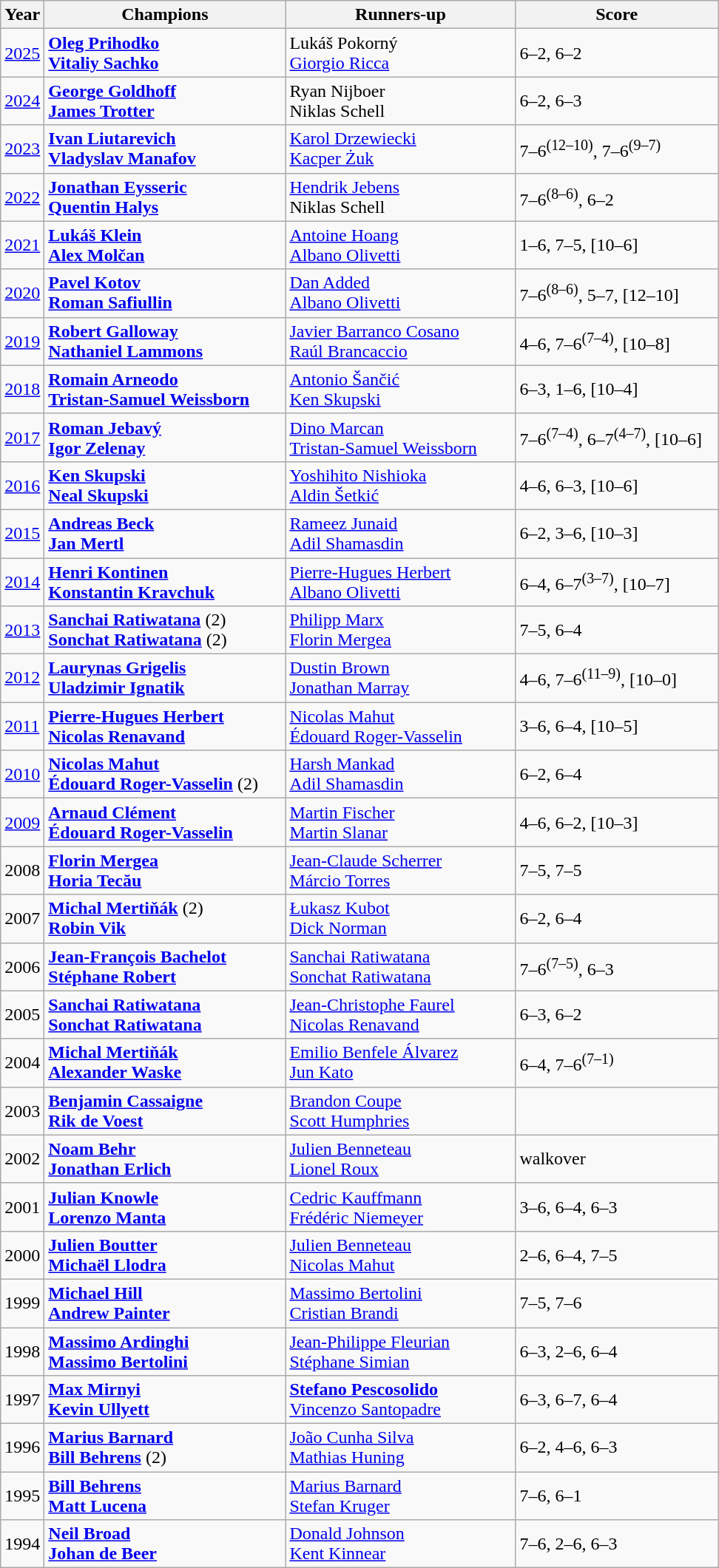<table class="wikitable">
<tr>
<th>Year</th>
<th width="210">Champions</th>
<th width="200">Runners-up</th>
<th width="175">Score</th>
</tr>
<tr>
<td><a href='#'>2025</a></td>
<td> <strong><a href='#'>Oleg Prihodko</a></strong><br> <strong><a href='#'>Vitaliy Sachko</a></strong></td>
<td> Lukáš Pokorný<br> <a href='#'>Giorgio Ricca</a></td>
<td>6–2, 6–2</td>
</tr>
<tr>
<td><a href='#'>2024</a></td>
<td> <strong><a href='#'>George Goldhoff</a></strong><br> <strong><a href='#'>James Trotter</a></strong></td>
<td> Ryan Nijboer<br> Niklas Schell</td>
<td>6–2, 6–3</td>
</tr>
<tr>
<td><a href='#'>2023</a></td>
<td> <strong><a href='#'>Ivan Liutarevich</a></strong><br> <strong><a href='#'>Vladyslav Manafov</a></strong></td>
<td> <a href='#'>Karol Drzewiecki</a><br> <a href='#'>Kacper Żuk</a></td>
<td>7–6<sup>(12–10)</sup>, 7–6<sup>(9–7)</sup></td>
</tr>
<tr>
<td><a href='#'>2022</a></td>
<td> <strong><a href='#'>Jonathan Eysseric</a></strong><br> <strong><a href='#'>Quentin Halys</a></strong></td>
<td> <a href='#'>Hendrik Jebens</a><br> Niklas Schell</td>
<td>7–6<sup>(8–6)</sup>, 6–2</td>
</tr>
<tr>
<td><a href='#'>2021</a></td>
<td> <strong><a href='#'>Lukáš Klein</a></strong><br> <strong><a href='#'>Alex Molčan</a></strong></td>
<td> <a href='#'>Antoine Hoang</a><br> <a href='#'>Albano Olivetti</a></td>
<td>1–6, 7–5, [10–6]</td>
</tr>
<tr>
<td><a href='#'>2020</a></td>
<td> <strong><a href='#'>Pavel Kotov</a></strong><br> <strong><a href='#'>Roman Safiullin</a></strong></td>
<td> <a href='#'>Dan Added</a><br> <a href='#'>Albano Olivetti</a></td>
<td>7–6<sup>(8–6)</sup>, 5–7, [12–10]</td>
</tr>
<tr>
<td><a href='#'>2019</a></td>
<td> <strong><a href='#'>Robert Galloway</a></strong><br> <strong><a href='#'>Nathaniel Lammons</a></strong></td>
<td> <a href='#'>Javier Barranco Cosano</a><br> <a href='#'>Raúl Brancaccio</a></td>
<td>4–6, 7–6<sup>(7–4)</sup>, [10–8]</td>
</tr>
<tr>
<td><a href='#'>2018</a></td>
<td> <strong><a href='#'>Romain Arneodo</a></strong><br> <strong><a href='#'>Tristan-Samuel Weissborn</a></strong></td>
<td> <a href='#'>Antonio Šančić</a><br> <a href='#'>Ken Skupski</a></td>
<td>6–3, 1–6, [10–4]</td>
</tr>
<tr>
<td><a href='#'>2017</a></td>
<td> <strong><a href='#'>Roman Jebavý</a></strong><br> <strong><a href='#'>Igor Zelenay</a></strong></td>
<td> <a href='#'>Dino Marcan</a><br> <a href='#'>Tristan-Samuel Weissborn</a></td>
<td>7–6<sup>(7–4)</sup>, 6–7<sup>(4–7)</sup>, [10–6]</td>
</tr>
<tr>
<td><a href='#'>2016</a></td>
<td> <strong><a href='#'>Ken Skupski</a></strong><br> <strong><a href='#'>Neal Skupski</a></strong></td>
<td> <a href='#'>Yoshihito Nishioka</a><br> <a href='#'>Aldin Šetkić</a></td>
<td>4–6, 6–3, [10–6]</td>
</tr>
<tr>
<td><a href='#'>2015</a></td>
<td> <strong><a href='#'>Andreas Beck</a></strong><br> <strong><a href='#'>Jan Mertl</a></strong></td>
<td> <a href='#'>Rameez Junaid</a><br>  <a href='#'>Adil Shamasdin</a></td>
<td>6–2, 3–6, [10–3]</td>
</tr>
<tr>
<td><a href='#'>2014</a></td>
<td> <strong><a href='#'>Henri Kontinen</a></strong><br> <strong><a href='#'>Konstantin Kravchuk</a></strong></td>
<td> <a href='#'>Pierre-Hugues Herbert</a> <br>  <a href='#'>Albano Olivetti</a></td>
<td>6–4, 6–7<sup>(3–7)</sup>, [10–7]</td>
</tr>
<tr>
<td><a href='#'>2013</a></td>
<td> <strong><a href='#'>Sanchai Ratiwatana</a></strong> (2)<br> <strong><a href='#'>Sonchat Ratiwatana</a></strong> (2)</td>
<td> <a href='#'>Philipp Marx</a><br> <a href='#'>Florin Mergea</a></td>
<td>7–5, 6–4</td>
</tr>
<tr>
<td><a href='#'>2012</a></td>
<td> <strong><a href='#'>Laurynas Grigelis</a></strong><br> <strong><a href='#'>Uladzimir Ignatik</a></strong></td>
<td> <a href='#'>Dustin Brown</a><br> <a href='#'>Jonathan Marray</a></td>
<td>4–6, 7–6<sup>(11–9)</sup>, [10–0]</td>
</tr>
<tr>
<td><a href='#'>2011</a></td>
<td> <strong><a href='#'>Pierre-Hugues Herbert</a></strong><br> <strong><a href='#'>Nicolas Renavand</a></strong></td>
<td> <a href='#'>Nicolas Mahut</a><br> <a href='#'>Édouard Roger-Vasselin</a></td>
<td>3–6, 6–4, [10–5]</td>
</tr>
<tr>
<td><a href='#'>2010</a></td>
<td> <strong><a href='#'>Nicolas Mahut</a></strong><br> <strong><a href='#'>Édouard Roger-Vasselin</a></strong> (2)</td>
<td> <a href='#'>Harsh Mankad</a><br> <a href='#'>Adil Shamasdin</a></td>
<td>6–2, 6–4</td>
</tr>
<tr>
<td><a href='#'>2009</a></td>
<td> <strong><a href='#'>Arnaud Clément</a></strong><br> <strong><a href='#'>Édouard Roger-Vasselin</a></strong></td>
<td> <a href='#'>Martin Fischer</a><br> <a href='#'>Martin Slanar</a></td>
<td>4–6, 6–2, [10–3]</td>
</tr>
<tr>
<td>2008</td>
<td> <strong><a href='#'>Florin Mergea</a></strong><br> <strong><a href='#'>Horia Tecău</a></strong></td>
<td> <a href='#'>Jean-Claude Scherrer</a> <br>  <a href='#'>Márcio Torres</a></td>
<td>7–5, 7–5</td>
</tr>
<tr>
<td>2007</td>
<td> <strong><a href='#'>Michal Mertiňák</a></strong> (2) <br>  <strong><a href='#'>Robin Vik</a></strong></td>
<td> <a href='#'>Łukasz Kubot</a> <br>  <a href='#'>Dick Norman</a></td>
<td>6–2, 6–4</td>
</tr>
<tr>
<td>2006</td>
<td> <strong><a href='#'>Jean-François Bachelot</a></strong> <br>  <strong><a href='#'>Stéphane Robert</a></strong></td>
<td> <a href='#'>Sanchai Ratiwatana</a> <br>  <a href='#'>Sonchat Ratiwatana</a></td>
<td>7–6<sup>(7–5)</sup>, 6–3</td>
</tr>
<tr>
<td>2005</td>
<td> <strong><a href='#'>Sanchai Ratiwatana</a></strong> <br>  <strong><a href='#'>Sonchat Ratiwatana</a></strong></td>
<td> <a href='#'>Jean-Christophe Faurel</a> <br>  <a href='#'>Nicolas Renavand</a></td>
<td>6–3, 6–2</td>
</tr>
<tr>
<td>2004</td>
<td> <strong><a href='#'>Michal Mertiňák</a></strong> <br>  <strong><a href='#'>Alexander Waske</a></strong></td>
<td> <a href='#'>Emilio Benfele Álvarez</a> <br>  <a href='#'>Jun Kato</a></td>
<td>6–4, 7–6<sup>(7–1)</sup></td>
</tr>
<tr>
<td>2003</td>
<td> <strong><a href='#'>Benjamin Cassaigne</a></strong> <br>  <strong><a href='#'>Rik de Voest</a></strong></td>
<td> <a href='#'>Brandon Coupe</a> <br>  <a href='#'>Scott Humphries</a></td>
<td></td>
</tr>
<tr>
<td>2002</td>
<td> <strong><a href='#'>Noam Behr</a></strong> <br>  <strong><a href='#'>Jonathan Erlich</a></strong></td>
<td> <a href='#'>Julien Benneteau</a> <br>  <a href='#'>Lionel Roux</a></td>
<td>walkover</td>
</tr>
<tr>
<td>2001</td>
<td> <strong><a href='#'>Julian Knowle</a></strong> <br>  <strong><a href='#'>Lorenzo Manta</a></strong></td>
<td> <a href='#'>Cedric Kauffmann</a> <br>  <a href='#'>Frédéric Niemeyer</a></td>
<td>3–6, 6–4, 6–3</td>
</tr>
<tr>
<td>2000</td>
<td> <strong><a href='#'>Julien Boutter</a></strong> <br>  <strong><a href='#'>Michaël Llodra</a></strong></td>
<td> <a href='#'>Julien Benneteau</a> <br>  <a href='#'>Nicolas Mahut</a></td>
<td>2–6, 6–4, 7–5</td>
</tr>
<tr>
<td>1999</td>
<td> <strong><a href='#'>Michael Hill</a></strong> <br>  <strong><a href='#'>Andrew Painter</a></strong></td>
<td> <a href='#'>Massimo Bertolini</a> <br>  <a href='#'>Cristian Brandi</a></td>
<td>7–5, 7–6</td>
</tr>
<tr>
<td>1998</td>
<td> <strong><a href='#'>Massimo Ardinghi</a></strong> <br>  <strong><a href='#'>Massimo Bertolini</a></strong></td>
<td> <a href='#'>Jean-Philippe Fleurian</a> <br>  <a href='#'>Stéphane Simian</a></td>
<td>6–3, 2–6, 6–4</td>
</tr>
<tr>
<td>1997</td>
<td> <strong><a href='#'>Max Mirnyi</a></strong> <br>  <strong><a href='#'>Kevin Ullyett</a></strong></td>
<td> <strong><a href='#'>Stefano Pescosolido</a></strong> <br>  <a href='#'>Vincenzo Santopadre</a></td>
<td>6–3, 6–7, 6–4</td>
</tr>
<tr>
<td>1996</td>
<td> <strong><a href='#'>Marius Barnard</a></strong> <br>  <strong><a href='#'>Bill Behrens</a></strong> (2)</td>
<td> <a href='#'>João Cunha Silva</a> <br>  <a href='#'>Mathias Huning</a></td>
<td>6–2, 4–6, 6–3</td>
</tr>
<tr>
<td>1995</td>
<td> <strong><a href='#'>Bill Behrens</a></strong> <br>  <strong><a href='#'>Matt Lucena</a></strong></td>
<td> <a href='#'>Marius Barnard</a> <br>  <a href='#'>Stefan Kruger</a></td>
<td>7–6, 6–1</td>
</tr>
<tr>
<td>1994</td>
<td> <strong><a href='#'>Neil Broad</a></strong> <br>  <strong><a href='#'>Johan de Beer</a></strong></td>
<td> <a href='#'>Donald Johnson</a> <br>  <a href='#'>Kent Kinnear</a></td>
<td>7–6, 2–6, 6–3</td>
</tr>
</table>
